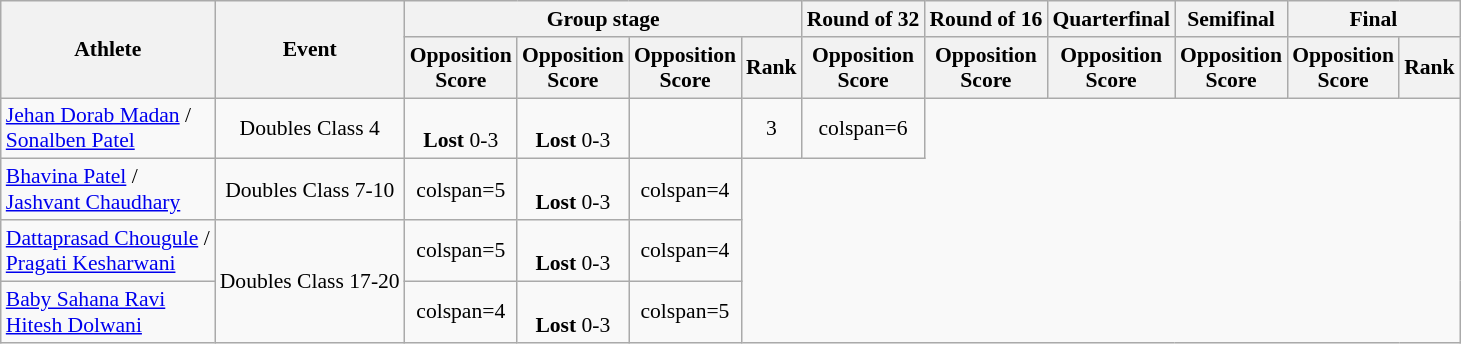<table class="wikitable" style="text-align:center; font-size:90%">
<tr>
<th rowspan="2">Athlete</th>
<th rowspan="2">Event</th>
<th colspan="4">Group stage</th>
<th>Round of 32</th>
<th>Round of 16</th>
<th>Quarterfinal</th>
<th>Semifinal</th>
<th colspan="2">Final</th>
</tr>
<tr>
<th>Opposition<br>Score</th>
<th>Opposition<br>Score</th>
<th>Opposition<br>Score</th>
<th>Rank</th>
<th>Opposition<br>Score</th>
<th>Opposition<br>Score</th>
<th>Opposition<br>Score</th>
<th>Opposition<br>Score</th>
<th>Opposition<br>Score</th>
<th>Rank</th>
</tr>
<tr>
<td align="left"><a href='#'>Jehan Dorab Madan</a> /<br> <a href='#'>Sonalben Patel</a></td>
<td>Doubles Class 4</td>
<td><br><strong>Lost</strong> 0-3</td>
<td><br><strong>Lost</strong> 0-3</td>
<td></td>
<td>3</td>
<td>colspan=6 </td>
</tr>
<tr>
<td align="left"><a href='#'>Bhavina Patel</a> /<br> <a href='#'>Jashvant Chaudhary</a></td>
<td>Doubles Class 7-10</td>
<td>colspan=5 </td>
<td><br><strong>Lost</strong> 0-3</td>
<td>colspan=4 </td>
</tr>
<tr>
<td align="left"><a href='#'>Dattaprasad Chougule</a> /<br> <a href='#'>Pragati Kesharwani</a></td>
<td rowspan=2>Doubles Class 17-20</td>
<td>colspan=5 </td>
<td><br><strong>Lost</strong> 0-3</td>
<td>colspan=4 </td>
</tr>
<tr>
<td align="left"><a href='#'>Baby Sahana Ravi</a><br><a href='#'>Hitesh Dolwani</a></td>
<td>colspan=4 </td>
<td><br><strong>Lost</strong> 0-3</td>
<td>colspan=5 </td>
</tr>
</table>
